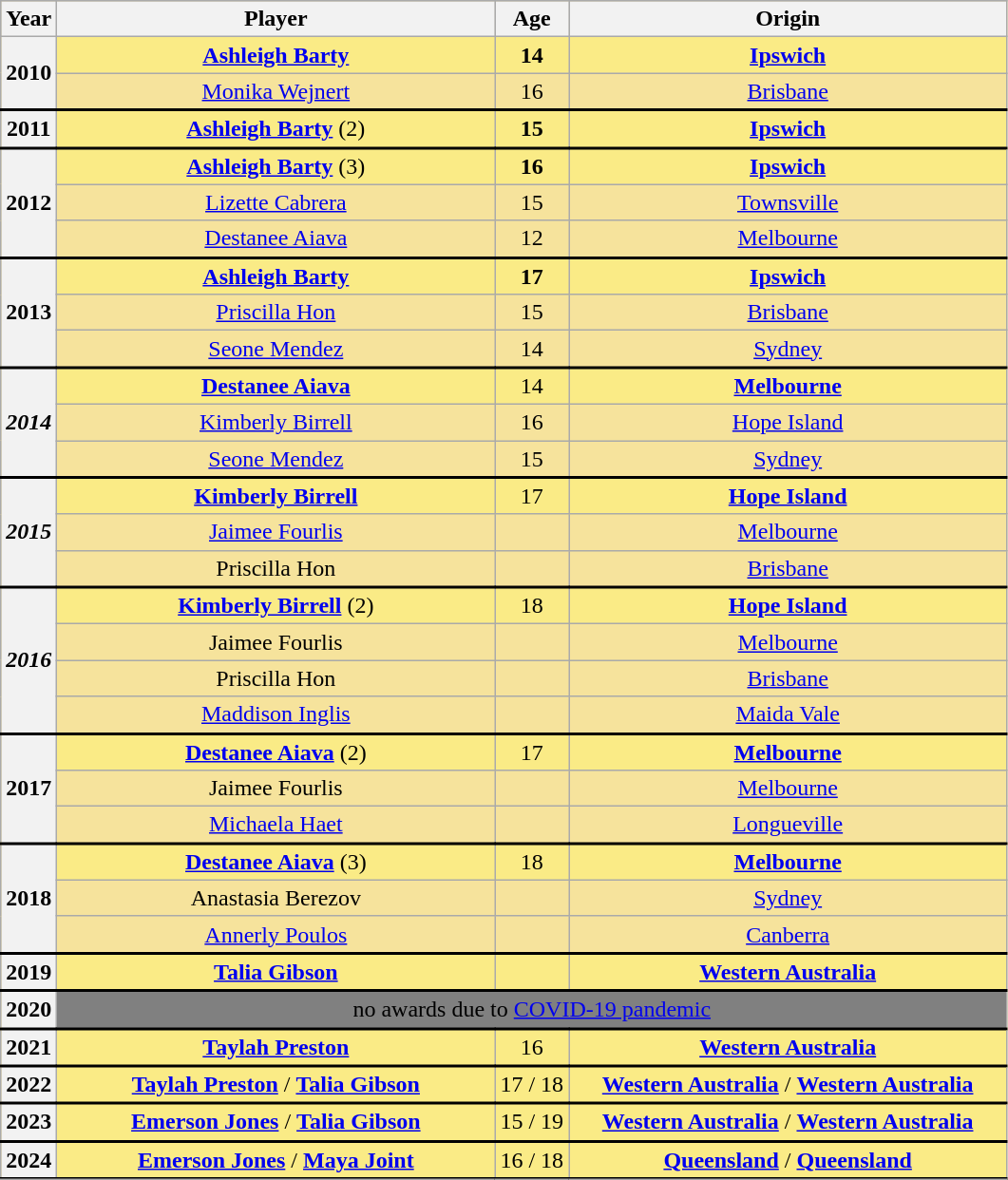<table class="wikitable" rowspan=2 style="text-align: center; background: #f6e39c">
<tr style="background:#bebebe;">
<th scope="col">Year</th>
<th scope="col" width=300>Player</th>
<th scope="col">Age</th>
<th scope="col" width=300>Origin</th>
</tr>
<tr>
<th scope="row"  rowspan=2 style="text-align:center">2010</th>
<td style="background:#FAEB86"><strong><a href='#'>Ashleigh Barty</a></strong></td>
<td style="background:#FAEB86"><strong>14</strong></td>
<td style="background:#FAEB86"><strong><a href='#'>Ipswich</a></strong></td>
</tr>
<tr>
<td><a href='#'>Monika Wejnert</a></td>
<td>16</td>
<td><a href='#'>Brisbane</a></td>
</tr>
<tr style="border-top:2px solid black">
<th scope="row"  rowspan=1 style="text-align:center">2011</th>
<td style="background:#FAEB86"><strong><a href='#'>Ashleigh Barty</a></strong> (2)</td>
<td style="background:#FAEB86"><strong>15</strong></td>
<td style="background:#FAEB86"><strong><a href='#'>Ipswich</a></strong></td>
</tr>
<tr style="border-top:2px solid black">
<th scope="row"  rowspan=3 style="text-align:center">2012</th>
<td style="background:#FAEB86"><strong><a href='#'>Ashleigh Barty</a></strong> (3)</td>
<td style="background:#FAEB86"><strong>16</strong></td>
<td style="background:#FAEB86"><strong><a href='#'>Ipswich</a></strong></td>
</tr>
<tr>
<td><a href='#'>Lizette Cabrera</a></td>
<td>15</td>
<td><a href='#'>Townsville</a></td>
</tr>
<tr>
<td><a href='#'>Destanee Aiava</a></td>
<td>12</td>
<td><a href='#'>Melbourne</a></td>
</tr>
<tr style="border-top:2px solid black">
<th scope="row"  rowspan=3 style="text-align:center">2013</th>
<td style="background:#FAEB86"><strong><a href='#'>Ashleigh Barty</a></strong></td>
<td style="background:#FAEB86"><strong>17</strong></td>
<td style="background:#FAEB86"><strong><a href='#'>Ipswich</a></strong></td>
</tr>
<tr>
<td><a href='#'>Priscilla Hon</a></td>
<td>15</td>
<td><a href='#'>Brisbane</a></td>
</tr>
<tr>
<td><a href='#'>Seone Mendez</a></td>
<td>14</td>
<td><a href='#'>Sydney</a></td>
</tr>
<tr style="border-top:2px solid black">
<th scope="row"  rowspan=3 style="text-align:center"><em>2014</em></th>
<td style="background:#FAEB86"><strong><a href='#'>Destanee Aiava</a></strong></td>
<td style="background:#FAEB86">14</td>
<td style="background:#FAEB86"><strong><a href='#'>Melbourne</a></strong></td>
</tr>
<tr>
<td><a href='#'>Kimberly Birrell</a></td>
<td>16</td>
<td><a href='#'>Hope Island</a></td>
</tr>
<tr>
<td><a href='#'>Seone Mendez</a></td>
<td>15</td>
<td><a href='#'>Sydney</a></td>
</tr>
<tr style="border-top:2px solid black">
<th scope="row"  rowspan=3 style="text-align:center"><em>2015</em></th>
<td style="background:#FAEB86"><strong><a href='#'>Kimberly Birrell</a></strong></td>
<td style="background:#FAEB86">17</td>
<td style="background:#FAEB86"><strong><a href='#'>Hope Island</a></strong></td>
</tr>
<tr>
<td><a href='#'>Jaimee Fourlis</a></td>
<td></td>
<td><a href='#'>Melbourne</a></td>
</tr>
<tr>
<td>Priscilla Hon</td>
<td></td>
<td><a href='#'>Brisbane</a></td>
</tr>
<tr style="border-top:2px solid black">
<th scope="row"  rowspan=4 style="text-align:center"><em>2016</em></th>
<td style="background:#FAEB86"><strong><a href='#'>Kimberly Birrell</a></strong> (2)</td>
<td style="background:#FAEB86">18</td>
<td style="background:#FAEB86"><strong><a href='#'>Hope Island</a></strong></td>
</tr>
<tr>
<td>Jaimee Fourlis</td>
<td></td>
<td><a href='#'>Melbourne</a></td>
</tr>
<tr>
<td>Priscilla Hon</td>
<td></td>
<td><a href='#'>Brisbane</a></td>
</tr>
<tr>
<td><a href='#'>Maddison Inglis</a></td>
<td></td>
<td><a href='#'>Maida Vale</a></td>
</tr>
<tr style="border-top:2px solid black">
<th scope="row"  rowspan=3 style="text-align:center">2017</th>
<td style="background:#FAEB86"><strong><a href='#'>Destanee Aiava</a></strong> (2)</td>
<td style="background:#FAEB86">17</td>
<td style="background:#FAEB86"><strong><a href='#'>Melbourne</a></strong></td>
</tr>
<tr>
<td>Jaimee Fourlis</td>
<td></td>
<td><a href='#'>Melbourne</a></td>
</tr>
<tr>
<td><a href='#'>Michaela Haet</a></td>
<td></td>
<td><a href='#'>Longueville</a></td>
</tr>
<tr style="border-top:2px solid black">
<th scope="row"  rowspan=3 style="text-align:center">2018</th>
<td style="background:#FAEB86"><strong><a href='#'>Destanee Aiava</a></strong> (3)</td>
<td style="background:#FAEB86">18</td>
<td style="background:#FAEB86"><strong><a href='#'>Melbourne</a></strong></td>
</tr>
<tr>
<td>Anastasia Berezov</td>
<td></td>
<td><a href='#'>Sydney</a></td>
</tr>
<tr>
<td><a href='#'>Annerly Poulos</a></td>
<td></td>
<td><a href='#'>Canberra</a></td>
</tr>
<tr style="border-top:2px solid black">
<th scope="row"  rowspan=1 style="text-align:center">2019</th>
<td style="background:#FAEB86"><strong><a href='#'>Talia Gibson</a></strong></td>
<td style="background:#FAEB86"></td>
<td style="background:#FAEB86"><strong><a href='#'>Western Australia</a></strong></td>
</tr>
<tr style = "border-top:2px solid black;">
<th scope="row"  rowspan=1 style="text-align:center">2020</th>
<td align="center" bgcolor="grey" colspan="4">no awards due to <a href='#'>COVID-19 pandemic</a></td>
</tr>
<tr style="border-top:2px solid black">
<th scope="row"  rowspan=1 style="text-align:center">2021</th>
<td style="background:#FAEB86"><strong><a href='#'>Taylah Preston</a></strong></td>
<td style="background:#FAEB86">16</td>
<td style="background:#FAEB86"><strong><a href='#'>Western Australia</a></strong></td>
</tr>
<tr style = "border-top:2px solid black;">
<th scope="row"  rowspan=1 style="text-align:center">2022</th>
<td style="background:#FAEB86"><strong><a href='#'>Taylah Preston</a></strong> /  <strong><a href='#'>Talia Gibson</a></strong></td>
<td style="background:#FAEB86">17 / 18</td>
<td style="background:#FAEB86"><strong><a href='#'>Western Australia</a></strong> / <strong><a href='#'>Western Australia</a></strong></td>
</tr>
<tr style = "border-top:2px solid black;">
<th scope="row"  rowspan=1 style="text-align:center">2023</th>
<td style="background:#FAEB86"><strong><a href='#'>Emerson Jones</a></strong> /  <strong><a href='#'>Talia Gibson</a></strong></td>
<td style="background:#FAEB86">15 / 19</td>
<td style="background:#FAEB86"><strong><a href='#'>Western Australia</a></strong> / <strong><a href='#'>Western Australia</a></strong></td>
</tr>
<tr style = "border-top:2px solid black;">
<th scope="row"  rowspan=1 style="text-align:center">2024</th>
<td style="background:#FAEB86"><strong><a href='#'>Emerson Jones</a></strong> /  <strong><a href='#'>Maya Joint</a></strong></td>
<td style="background:#FAEB86">16 / 18</td>
<td style="background:#FAEB86"><strong><a href='#'>Queensland</a></strong> / <strong><a href='#'>Queensland</a></strong></td>
</tr>
<tr style = "border-top:2px solid black;">
</tr>
</table>
